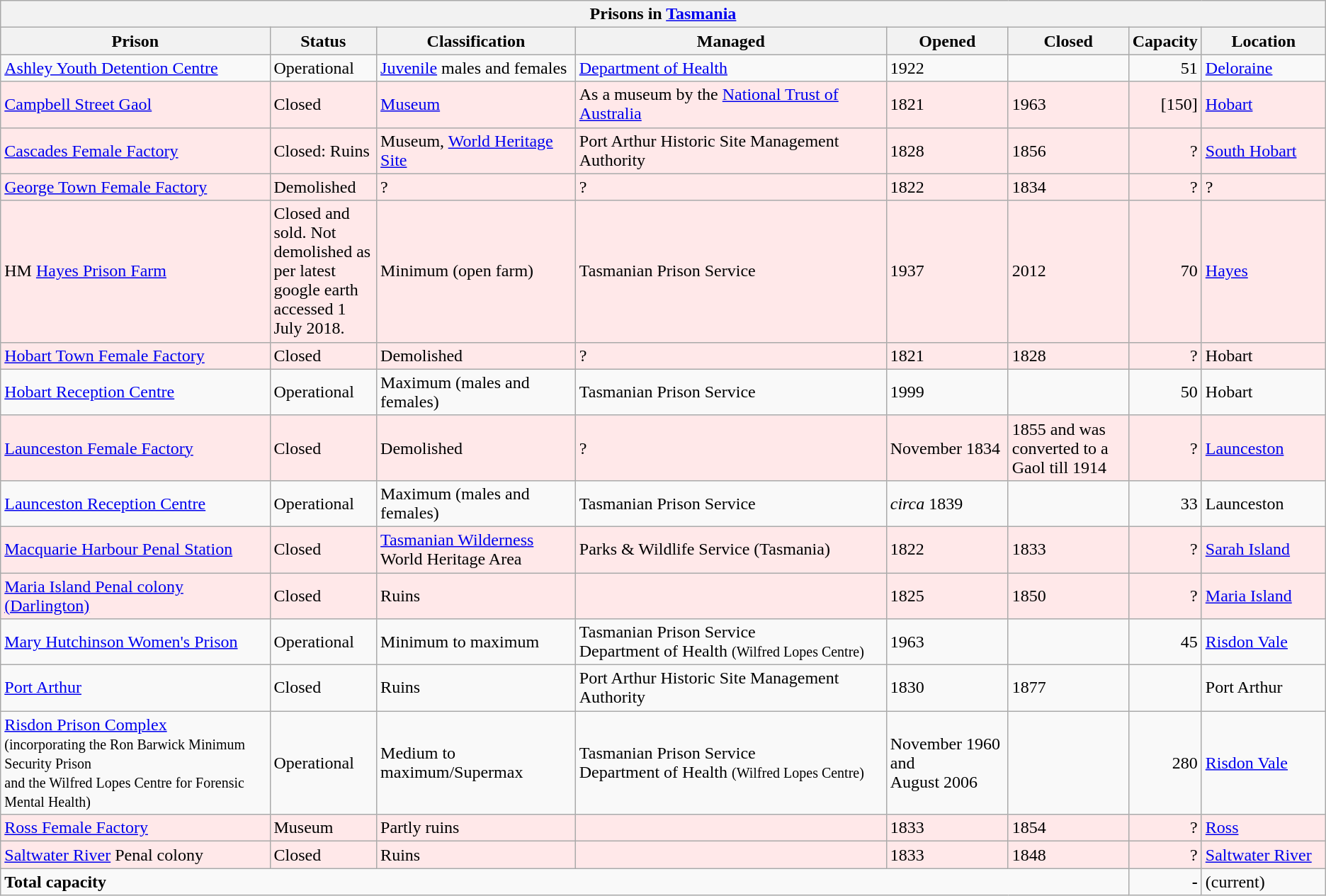<table class="wikitable sortable">
<tr>
<th bgcolor="#CCCCCC" colspan="8">Prisons in <a href='#'>Tasmania</a></th>
</tr>
<tr bgcolor="#CCCCCC">
<th scope="col" width="320">Prison</th>
<th scope="col" width="100">Status</th>
<th scope="col" width="200">Classification</th>
<th scope="col" width="375">Managed</th>
<th scope="col" width="125">Opened</th>
<th scope="col" width="125">Closed</th>
<th scope="col" width="50">Capacity</th>
<th scope="col" width="125">Location</th>
</tr>
<tr>
<td><a href='#'>Ashley Youth Detention Centre</a></td>
<td>Operational</td>
<td><a href='#'>Juvenile</a> males and females</td>
<td><a href='#'>Department of Health</a></td>
<td>1922</td>
<td></td>
<td align=right>51</td>
<td><a href='#'>Deloraine</a></td>
</tr>
<tr bgcolor=#FFE8E9>
<td><a href='#'>Campbell Street Gaol</a></td>
<td>Closed</td>
<td><a href='#'>Museum</a></td>
<td>As a museum by the <a href='#'>National Trust of Australia</a></td>
<td>1821</td>
<td>1963</td>
<td align=right>[150]</td>
<td><a href='#'>Hobart</a></td>
</tr>
<tr bgcolor=#FFE8E9>
<td><a href='#'>Cascades Female Factory</a></td>
<td>Closed: Ruins</td>
<td>Museum, <a href='#'>World Heritage Site</a></td>
<td>Port Arthur Historic Site Management Authority</td>
<td>1828</td>
<td>1856</td>
<td align=right>?</td>
<td><a href='#'>South Hobart</a></td>
</tr>
<tr bgcolor=#FFE8E9>
<td><a href='#'>George Town Female Factory</a></td>
<td>Demolished</td>
<td>?</td>
<td>?</td>
<td>1822</td>
<td>1834</td>
<td align="right">?</td>
<td>?</td>
</tr>
<tr bgcolor=#FFE8E9>
<td>HM <a href='#'>Hayes Prison Farm</a></td>
<td>Closed and sold. Not demolished as per latest google earth accessed 1 July 2018.</td>
<td>Minimum (open farm)</td>
<td>Tasmanian Prison Service</td>
<td>1937</td>
<td>2012</td>
<td align=right>70</td>
<td><a href='#'>Hayes</a></td>
</tr>
<tr bgcolor=#FFE8E9>
<td><a href='#'>Hobart Town Female Factory</a></td>
<td>Closed</td>
<td>Demolished</td>
<td>?</td>
<td>1821</td>
<td>1828</td>
<td align="right">?</td>
<td>Hobart</td>
</tr>
<tr>
<td><a href='#'>Hobart Reception Centre</a></td>
<td>Operational</td>
<td>Maximum (males and females)</td>
<td>Tasmanian Prison Service</td>
<td>1999</td>
<td></td>
<td align=right>50</td>
<td>Hobart</td>
</tr>
<tr bgcolor=#FFE8E9>
<td><a href='#'>Launceston Female Factory</a></td>
<td>Closed</td>
<td>Demolished</td>
<td>?</td>
<td>November 1834</td>
<td>1855 and was converted to a Gaol till 1914</td>
<td align="right">?</td>
<td><a href='#'>Launceston</a></td>
</tr>
<tr>
<td><a href='#'>Launceston Reception Centre</a></td>
<td>Operational</td>
<td>Maximum (males and females)</td>
<td>Tasmanian Prison Service</td>
<td><em>circa</em> 1839</td>
<td></td>
<td align=right>33</td>
<td>Launceston</td>
</tr>
<tr bgcolor=#FFE8E9>
<td><a href='#'>Macquarie Harbour Penal Station</a></td>
<td>Closed</td>
<td><a href='#'>Tasmanian Wilderness</a> World Heritage Area</td>
<td>Parks & Wildlife Service (Tasmania)</td>
<td>1822</td>
<td>1833</td>
<td align="right">?</td>
<td><a href='#'>Sarah Island</a></td>
</tr>
<tr bgcolor=#FFE8E9>
<td><a href='#'>Maria Island Penal colony (Darlington)</a></td>
<td>Closed</td>
<td>Ruins</td>
<td></td>
<td>1825</td>
<td>1850</td>
<td align="right">?</td>
<td><a href='#'>Maria Island</a></td>
</tr>
<tr>
<td><a href='#'>Mary Hutchinson Women's Prison</a></td>
<td>Operational</td>
<td>Minimum to maximum</td>
<td>Tasmanian Prison Service <br>Department of Health <small>(Wilfred Lopes Centre)</small></td>
<td>1963</td>
<td></td>
<td align=right>45</td>
<td><a href='#'>Risdon Vale</a></td>
</tr>
<tr>
<td><a href='#'>Port Arthur</a></td>
<td>Closed</td>
<td>Ruins</td>
<td>Port Arthur Historic Site Management Authority</td>
<td>1830</td>
<td>1877</td>
<td></td>
<td>Port Arthur</td>
</tr>
<tr>
<td><a href='#'>Risdon Prison Complex</a><br><small>(incorporating the Ron Barwick Minimum Security Prison<br> and the Wilfred Lopes Centre for Forensic Mental Health)</small></td>
<td>Operational</td>
<td>Medium to maximum/Supermax</td>
<td>Tasmanian Prison Service <br>Department of Health <small>(Wilfred Lopes Centre)</small></td>
<td>November 1960 and<br>August 2006</td>
<td></td>
<td align="right">280</td>
<td><a href='#'>Risdon Vale</a></td>
</tr>
<tr bgcolor="#FFE8E9">
<td><a href='#'>Ross Female Factory</a></td>
<td>Museum</td>
<td>Partly ruins</td>
<td></td>
<td>1833</td>
<td>1854</td>
<td align="right">?</td>
<td><a href='#'>Ross</a></td>
</tr>
<tr bgcolor=#FFE8E9>
<td><a href='#'>Saltwater River</a> Penal colony</td>
<td>Closed</td>
<td>Ruins</td>
<td></td>
<td>1833</td>
<td>1848</td>
<td align="right">?</td>
<td><a href='#'>Saltwater River</a></td>
</tr>
<tr>
<td colspan=6><strong>Total capacity</strong></td>
<td align=right><strong>-</strong></td>
<td>(current)</td>
</tr>
</table>
